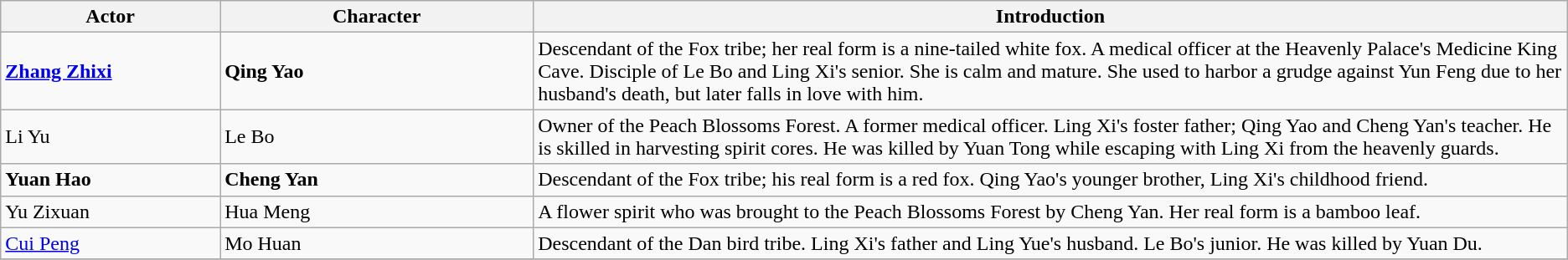<table class="wikitable">
<tr>
<th style="width:14%">Actor</th>
<th style="width:20%">Character</th>
<th>Introduction</th>
</tr>
<tr>
<td><strong><a href='#'>Zhang Zhixi</a></strong></td>
<td><strong>Qing Yao</strong></td>
<td>Descendant of the Fox tribe; her real form is a nine-tailed white fox. A medical officer at the Heavenly Palace's Medicine King Cave. Disciple of Le Bo and Ling Xi's senior. She is calm and mature. She used to harbor a grudge against Yun Feng due to her husband's death, but later falls in love with him.</td>
</tr>
<tr>
<td>Li Yu</td>
<td>Le Bo</td>
<td>Owner of the Peach Blossoms Forest. A former medical officer. Ling Xi's foster father; Qing Yao and Cheng Yan's teacher. He is skilled in harvesting spirit cores. He was killed by Yuan Tong while escaping with Ling Xi from the heavenly guards.</td>
</tr>
<tr>
<td><strong>Yuan Hao </strong></td>
<td><strong>Cheng Yan</strong></td>
<td>Descendant of the Fox tribe; his real form is a red fox. Qing Yao's younger brother, Ling Xi's childhood friend.</td>
</tr>
<tr>
<td>Yu Zixuan</td>
<td>Hua Meng</td>
<td>A flower spirit who was brought to the Peach Blossoms Forest by Cheng Yan. Her real form is a bamboo leaf.</td>
</tr>
<tr>
<td><a href='#'>Cui Peng</a></td>
<td>Mo Huan</td>
<td>Descendant of the Dan bird tribe. Ling Xi's father and Ling Yue's husband. Le Bo's junior. He was killed by Yuan Du.</td>
</tr>
<tr>
</tr>
</table>
